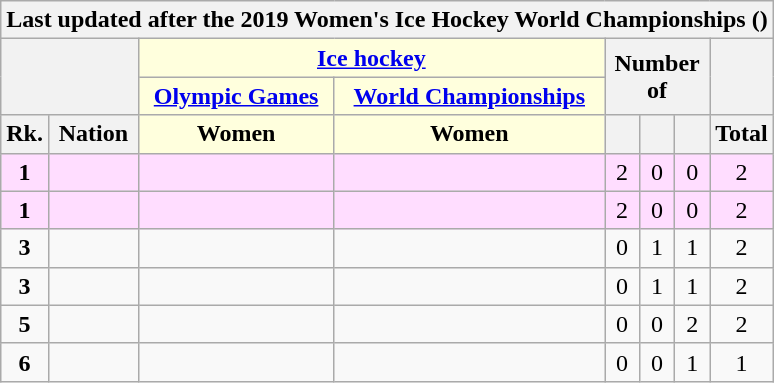<table class="wikitable" style="margin-top: 0em; text-align: center; font-size: 100%;">
<tr>
<th colspan="8">Last updated after the 2019 Women's Ice Hockey World Championships ()</th>
</tr>
<tr>
<th rowspan="2" colspan="2"></th>
<th colspan="2" style="background: #ffd;"><a href='#'>Ice hockey</a></th>
<th rowspan="2" colspan="3">Number of</th>
<th rowspan="2"></th>
</tr>
<tr>
<th style="background: #ffd;"><a href='#'>Olympic Games</a></th>
<th style="background: #ffd;"><a href='#'>World Championships</a></th>
</tr>
<tr>
<th style="width: 1em;">Rk.</th>
<th>Nation</th>
<th style="background: #ffd;">Women</th>
<th style="background: #ffd;">Women</th>
<th style="width: 1em;"></th>
<th style="width: 1em;"></th>
<th style="width: 1em;"></th>
<th style="width: 1em;">Total</th>
</tr>
<tr style="background: #fdf;">
<td><strong>1</strong></td>
<td style="text-align: left;"></td>
<td></td>
<td></td>
<td>2</td>
<td>0</td>
<td>0</td>
<td>2</td>
</tr>
<tr style="background: #fdf;">
<td><strong>1</strong></td>
<td style="text-align: left;"></td>
<td></td>
<td></td>
<td>2</td>
<td>0</td>
<td>0</td>
<td>2</td>
</tr>
<tr>
<td><strong>3</strong></td>
<td style="text-align: left;"></td>
<td></td>
<td></td>
<td>0</td>
<td>1</td>
<td>1</td>
<td>2</td>
</tr>
<tr>
<td><strong>3</strong></td>
<td style="text-align: left;"></td>
<td></td>
<td></td>
<td>0</td>
<td>1</td>
<td>1</td>
<td>2</td>
</tr>
<tr>
<td><strong>5</strong></td>
<td style="text-align: left;"></td>
<td></td>
<td></td>
<td>0</td>
<td>0</td>
<td>2</td>
<td>2</td>
</tr>
<tr>
<td><strong>6</strong></td>
<td style="text-align: left;"></td>
<td></td>
<td></td>
<td>0</td>
<td>0</td>
<td>1</td>
<td>1</td>
</tr>
</table>
